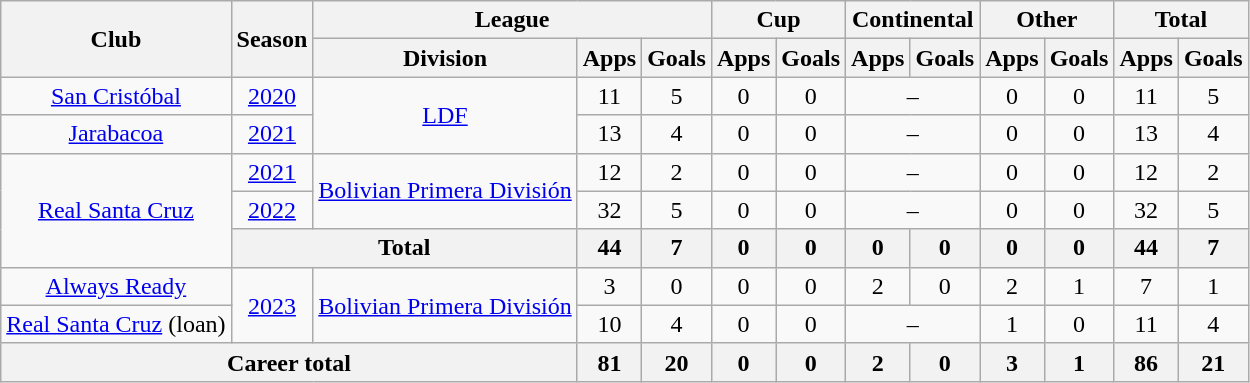<table class=wikitable style=text-align:center>
<tr>
<th rowspan="2">Club</th>
<th rowspan="2">Season</th>
<th colspan="3">League</th>
<th colspan="2">Cup</th>
<th colspan="2">Continental</th>
<th colspan="2">Other</th>
<th colspan="2">Total</th>
</tr>
<tr>
<th>Division</th>
<th>Apps</th>
<th>Goals</th>
<th>Apps</th>
<th>Goals</th>
<th>Apps</th>
<th>Goals</th>
<th>Apps</th>
<th>Goals</th>
<th>Apps</th>
<th>Goals</th>
</tr>
<tr>
<td><a href='#'>San Cristóbal</a></td>
<td><a href='#'>2020</a></td>
<td rowspan="2"><a href='#'>LDF</a></td>
<td>11</td>
<td>5</td>
<td>0</td>
<td>0</td>
<td colspan="2">–</td>
<td>0</td>
<td>0</td>
<td>11</td>
<td>5</td>
</tr>
<tr>
<td><a href='#'>Jarabacoa</a></td>
<td><a href='#'>2021</a></td>
<td>13</td>
<td>4</td>
<td>0</td>
<td>0</td>
<td colspan="2">–</td>
<td>0</td>
<td>0</td>
<td>13</td>
<td>4</td>
</tr>
<tr>
<td rowspan="3"><a href='#'>Real Santa Cruz</a></td>
<td><a href='#'>2021</a></td>
<td rowspan="2"><a href='#'>Bolivian Primera División</a></td>
<td>12</td>
<td>2</td>
<td>0</td>
<td>0</td>
<td colspan="2">–</td>
<td>0</td>
<td>0</td>
<td>12</td>
<td>2</td>
</tr>
<tr>
<td><a href='#'>2022</a></td>
<td>32</td>
<td>5</td>
<td>0</td>
<td>0</td>
<td colspan="2">–</td>
<td>0</td>
<td>0</td>
<td>32</td>
<td>5</td>
</tr>
<tr>
<th colspan="2"><strong>Total</strong></th>
<th>44</th>
<th>7</th>
<th>0</th>
<th>0</th>
<th>0</th>
<th>0</th>
<th>0</th>
<th>0</th>
<th>44</th>
<th>7</th>
</tr>
<tr>
<td><a href='#'>Always Ready</a></td>
<td rowspan="2"><a href='#'>2023</a></td>
<td rowspan="2"><a href='#'>Bolivian Primera División</a></td>
<td>3</td>
<td>0</td>
<td>0</td>
<td>0</td>
<td>2</td>
<td>0</td>
<td>2</td>
<td>1</td>
<td>7</td>
<td>1</td>
</tr>
<tr>
<td><a href='#'>Real Santa Cruz</a> (loan)</td>
<td>10</td>
<td>4</td>
<td>0</td>
<td>0</td>
<td colspan="2">–</td>
<td>1</td>
<td>0</td>
<td>11</td>
<td>4</td>
</tr>
<tr>
<th colspan="3"><strong>Career total</strong></th>
<th>81</th>
<th>20</th>
<th>0</th>
<th>0</th>
<th>2</th>
<th>0</th>
<th>3</th>
<th>1</th>
<th>86</th>
<th>21</th>
</tr>
</table>
